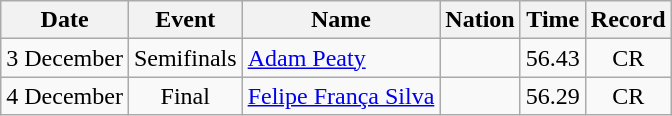<table class=wikitable style=text-align:center>
<tr>
<th>Date</th>
<th>Event</th>
<th>Name</th>
<th>Nation</th>
<th>Time</th>
<th>Record</th>
</tr>
<tr>
<td>3 December</td>
<td>Semifinals</td>
<td align=left><a href='#'>Adam Peaty</a></td>
<td align=left></td>
<td>56.43</td>
<td>CR</td>
</tr>
<tr>
<td>4 December</td>
<td>Final</td>
<td align=left><a href='#'>Felipe França Silva</a></td>
<td align=left></td>
<td>56.29</td>
<td>CR</td>
</tr>
</table>
